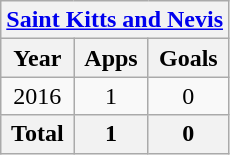<table class="wikitable" style="text-align:center">
<tr>
<th colspan=3><a href='#'>Saint Kitts and Nevis</a></th>
</tr>
<tr>
<th>Year</th>
<th>Apps</th>
<th>Goals</th>
</tr>
<tr>
<td>2016</td>
<td>1</td>
<td>0</td>
</tr>
<tr>
<th>Total</th>
<th>1</th>
<th>0</th>
</tr>
</table>
